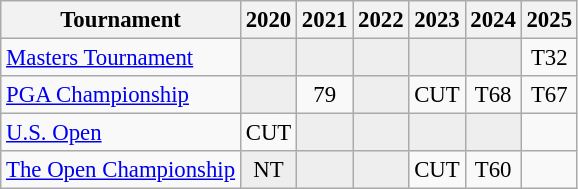<table class="wikitable" style="font-size:95%;text-align:center;">
<tr>
<th>Tournament</th>
<th>2020</th>
<th>2021</th>
<th>2022</th>
<th>2023</th>
<th>2024</th>
<th>2025</th>
</tr>
<tr>
<td align=left><a href='#'>Masters Tournament</a></td>
<td style="background:#eeeeee;"></td>
<td style="background:#eeeeee;"></td>
<td style="background:#eeeeee;"></td>
<td style="background:#eeeeee;"></td>
<td style="background:#eeeeee;"></td>
<td>T32</td>
</tr>
<tr>
<td align=left><a href='#'>PGA Championship</a></td>
<td style="background:#eeeeee;"></td>
<td>79</td>
<td style="background:#eeeeee;"></td>
<td>CUT</td>
<td>T68</td>
<td>T67</td>
</tr>
<tr>
<td align=left><a href='#'>U.S. Open</a></td>
<td>CUT</td>
<td style="background:#eeeeee;"></td>
<td style="background:#eeeeee;"></td>
<td style="background:#eeeeee;"></td>
<td style="background:#eeeeee;"></td>
<td></td>
</tr>
<tr>
<td align=left><a href='#'>The Open Championship</a></td>
<td style="background:#eeeeee;">NT</td>
<td style="background:#eeeeee;"></td>
<td style="background:#eeeeee;"></td>
<td>CUT</td>
<td>T60</td>
<td></td>
</tr>
</table>
